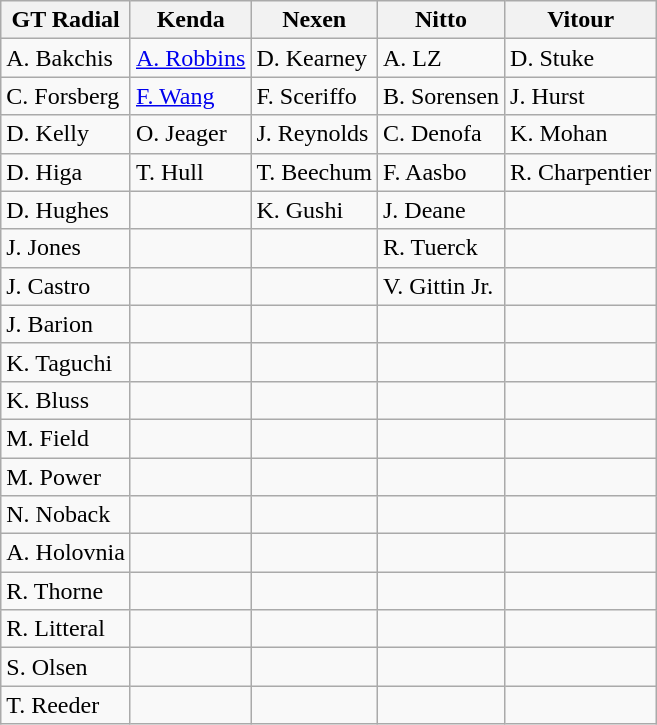<table class="wikitable mw-collapsible">
<tr>
<th>GT Radial</th>
<th>Kenda</th>
<th>Nexen</th>
<th>Nitto</th>
<th>Vitour</th>
</tr>
<tr>
<td>A. Bakchis</td>
<td><a href='#'>A. Robbins</a></td>
<td>D. Kearney</td>
<td>A. LZ</td>
<td>D. Stuke</td>
</tr>
<tr>
<td>C. Forsberg</td>
<td><a href='#'>F. Wang</a></td>
<td>F. Sceriffo</td>
<td>B. Sorensen</td>
<td>J. Hurst</td>
</tr>
<tr>
<td>D. Kelly</td>
<td>O. Jeager</td>
<td>J. Reynolds</td>
<td>C. Denofa</td>
<td>K. Mohan</td>
</tr>
<tr>
<td>D. Higa</td>
<td>T. Hull</td>
<td>T. Beechum</td>
<td>F. Aasbo</td>
<td>R. Charpentier</td>
</tr>
<tr>
<td>D. Hughes</td>
<td></td>
<td>K. Gushi</td>
<td>J. Deane</td>
<td></td>
</tr>
<tr>
<td>J. Jones</td>
<td></td>
<td></td>
<td>R. Tuerck</td>
<td></td>
</tr>
<tr>
<td>J. Castro</td>
<td></td>
<td></td>
<td>V. Gittin Jr.</td>
<td></td>
</tr>
<tr>
<td>J. Barion</td>
<td></td>
<td></td>
<td></td>
<td></td>
</tr>
<tr>
<td>K. Taguchi</td>
<td></td>
<td></td>
<td></td>
<td></td>
</tr>
<tr>
<td>K. Bluss</td>
<td></td>
<td></td>
<td></td>
<td></td>
</tr>
<tr>
<td>M. Field</td>
<td></td>
<td></td>
<td></td>
<td></td>
</tr>
<tr>
<td>M. Power</td>
<td></td>
<td></td>
<td></td>
<td></td>
</tr>
<tr>
<td>N. Noback</td>
<td></td>
<td></td>
<td></td>
<td></td>
</tr>
<tr>
<td>A. Holovnia</td>
<td></td>
<td></td>
<td></td>
<td></td>
</tr>
<tr>
<td>R. Thorne</td>
<td></td>
<td></td>
<td></td>
<td></td>
</tr>
<tr>
<td>R. Litteral</td>
<td></td>
<td></td>
<td></td>
<td></td>
</tr>
<tr>
<td>S. Olsen</td>
<td></td>
<td></td>
<td></td>
<td></td>
</tr>
<tr>
<td>T. Reeder</td>
<td></td>
<td></td>
<td></td>
<td></td>
</tr>
</table>
